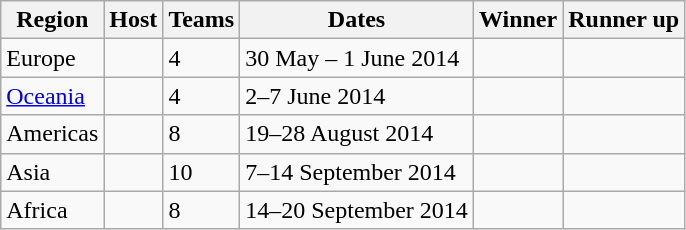<table class=wikitable>
<tr>
<th>Region</th>
<th>Host</th>
<th>Teams</th>
<th>Dates</th>
<th>Winner</th>
<th>Runner up</th>
</tr>
<tr>
<td>Europe</td>
<td></td>
<td>4</td>
<td>30 May – 1 June 2014</td>
<td></td>
<td></td>
</tr>
<tr>
<td><a href='#'>Oceania</a></td>
<td></td>
<td>4</td>
<td>2–7 June 2014</td>
<td></td>
<td></td>
</tr>
<tr>
<td>Americas</td>
<td></td>
<td>8</td>
<td>19–28 August 2014</td>
<td></td>
<td></td>
</tr>
<tr>
<td>Asia</td>
<td></td>
<td>10</td>
<td>7–14 September 2014</td>
<td></td>
<td></td>
</tr>
<tr>
<td>Africa</td>
<td></td>
<td>8</td>
<td>14–20 September 2014</td>
<td></td>
<td></td>
</tr>
</table>
